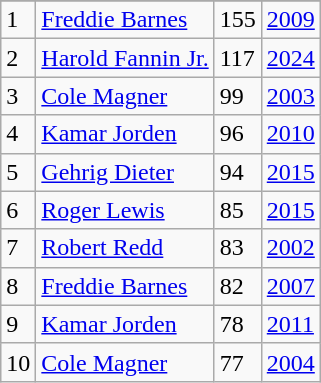<table class="wikitable">
<tr>
</tr>
<tr>
<td>1</td>
<td><a href='#'>Freddie Barnes</a></td>
<td>155</td>
<td><a href='#'>2009</a></td>
</tr>
<tr>
<td>2</td>
<td><a href='#'>Harold Fannin Jr.</a></td>
<td>117</td>
<td><a href='#'>2024</a></td>
</tr>
<tr>
<td>3</td>
<td><a href='#'>Cole Magner</a></td>
<td>99</td>
<td><a href='#'>2003</a></td>
</tr>
<tr>
<td>4</td>
<td><a href='#'>Kamar Jorden</a></td>
<td>96</td>
<td><a href='#'>2010</a></td>
</tr>
<tr>
<td>5</td>
<td><a href='#'>Gehrig Dieter</a></td>
<td>94</td>
<td><a href='#'>2015</a></td>
</tr>
<tr>
<td>6</td>
<td><a href='#'>Roger Lewis</a></td>
<td>85</td>
<td><a href='#'>2015</a></td>
</tr>
<tr>
<td>7</td>
<td><a href='#'>Robert Redd</a></td>
<td>83</td>
<td><a href='#'>2002</a></td>
</tr>
<tr>
<td>8</td>
<td><a href='#'>Freddie Barnes</a></td>
<td>82</td>
<td><a href='#'>2007</a></td>
</tr>
<tr>
<td>9</td>
<td><a href='#'>Kamar Jorden</a></td>
<td>78</td>
<td><a href='#'>2011</a></td>
</tr>
<tr>
<td>10</td>
<td><a href='#'>Cole Magner</a></td>
<td>77</td>
<td><a href='#'>2004</a></td>
</tr>
</table>
